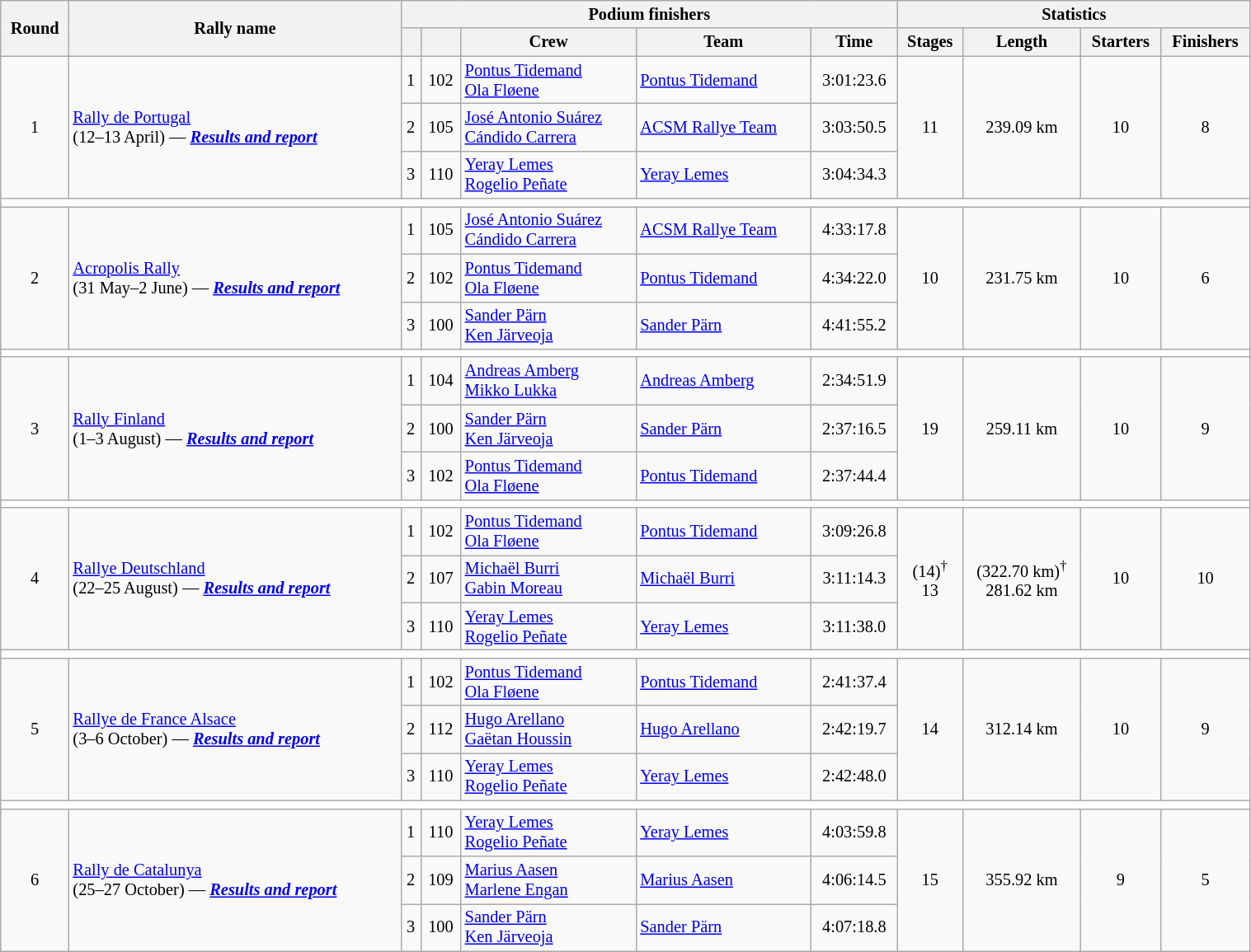<table class="wikitable" width=80% style="font-size:85%; text-align:center">
<tr>
<th rowspan="2">Round</th>
<th rowspan="2">Rally name</th>
<th colspan="5">Podium finishers</th>
<th colspan="4">Statistics</th>
</tr>
<tr>
<th></th>
<th></th>
<th>Crew</th>
<th>Team</th>
<th>Time</th>
<th>Stages</th>
<th>Length</th>
<th>Starters</th>
<th>Finishers</th>
</tr>
<tr>
<td rowspan="3">1</td>
<td rowspan="3" align="left"> <a href='#'>Rally de Portugal</a><br>(12–13 April) — <strong><em><a href='#'>Results and report</a></em></strong></td>
<td>1</td>
<td>102</td>
<td align="left"> <a href='#'>Pontus Tidemand</a><br> <a href='#'>Ola Fløene</a></td>
<td align="left"> <a href='#'>Pontus Tidemand</a></td>
<td>3:01:23.6</td>
<td rowspan="3">11</td>
<td rowspan="3">239.09 km</td>
<td rowspan="3">10</td>
<td rowspan="3">8</td>
</tr>
<tr>
<td>2</td>
<td>105</td>
<td align="left"> <a href='#'>José Antonio Suárez</a><br> <a href='#'>Cándido Carrera</a></td>
<td align="left"> <a href='#'>ACSM Rallye Team</a></td>
<td>3:03:50.5</td>
</tr>
<tr>
<td>3</td>
<td>110</td>
<td align="left"> <a href='#'>Yeray Lemes</a><br> <a href='#'>Rogelio Peñate</a></td>
<td align="left"> <a href='#'>Yeray Lemes</a></td>
<td>3:04:34.3</td>
</tr>
<tr>
<td style="background:#ffffff;" colspan="12"></td>
</tr>
<tr>
<td rowspan="3">2</td>
<td rowspan="3" align="left"> <a href='#'>Acropolis Rally</a><br>(31 May–2 June) — <strong><em><a href='#'>Results and report</a></em></strong></td>
<td>1</td>
<td>105</td>
<td align="left"> <a href='#'>José Antonio Suárez</a><br> <a href='#'>Cándido Carrera</a></td>
<td align="left"> <a href='#'>ACSM Rallye Team</a></td>
<td>4:33:17.8</td>
<td rowspan="3">10</td>
<td rowspan="3">231.75 km</td>
<td rowspan="3">10</td>
<td rowspan="3">6</td>
</tr>
<tr>
<td>2</td>
<td>102</td>
<td align="left"> <a href='#'>Pontus Tidemand</a><br> <a href='#'>Ola Fløene</a></td>
<td align="left"> <a href='#'>Pontus Tidemand</a></td>
<td>4:34:22.0</td>
</tr>
<tr>
<td>3</td>
<td>100</td>
<td align="left"> <a href='#'>Sander Pärn</a><br> <a href='#'>Ken Järveoja</a></td>
<td align="left"> <a href='#'>Sander Pärn</a></td>
<td>4:41:55.2</td>
</tr>
<tr>
<td style="background:#ffffff;" colspan="12"></td>
</tr>
<tr>
<td rowspan="3">3</td>
<td rowspan="3" align="left"> <a href='#'>Rally Finland</a><br>(1–3 August) — <strong><em><a href='#'>Results and report</a></em></strong></td>
<td>1</td>
<td>104</td>
<td align="left"> <a href='#'>Andreas Amberg</a><br> <a href='#'>Mikko Lukka</a></td>
<td align="left"> <a href='#'>Andreas Amberg</a></td>
<td>2:34:51.9</td>
<td rowspan="3">19</td>
<td rowspan="3">259.11 km</td>
<td rowspan="3">10</td>
<td rowspan="3">9</td>
</tr>
<tr>
<td>2</td>
<td>100</td>
<td align="left"> <a href='#'>Sander Pärn</a><br> <a href='#'>Ken Järveoja</a></td>
<td align="left"> <a href='#'>Sander Pärn</a></td>
<td>2:37:16.5</td>
</tr>
<tr>
<td>3</td>
<td>102</td>
<td align="left"> <a href='#'>Pontus Tidemand</a><br> <a href='#'>Ola Fløene</a></td>
<td align="left"> <a href='#'>Pontus Tidemand</a></td>
<td>2:37:44.4</td>
</tr>
<tr>
<td style="background:#ffffff;" colspan="12"></td>
</tr>
<tr>
<td rowspan="3">4</td>
<td rowspan="3" align="left"> <a href='#'>Rallye Deutschland</a><br>(22–25 August) — <strong><em><a href='#'>Results and report</a></em></strong></td>
<td>1</td>
<td>102</td>
<td align="left"> <a href='#'>Pontus Tidemand</a><br> <a href='#'>Ola Fløene</a></td>
<td align="left"> <a href='#'>Pontus Tidemand</a></td>
<td>3:09:26.8</td>
<td rowspan=3 align=center>(14)<sup>†</sup><br>13</td>
<td rowspan=3 align=center>(322.70 km)<sup>†</sup><br>281.62 km</td>
<td rowspan="3">10</td>
<td rowspan="3">10</td>
</tr>
<tr>
<td>2</td>
<td>107</td>
<td align="left"> <a href='#'>Michaël Burri</a><br> <a href='#'>Gabin Moreau</a></td>
<td align="left"> <a href='#'>Michaël Burri</a></td>
<td>3:11:14.3</td>
</tr>
<tr>
<td>3</td>
<td>110</td>
<td align="left"> <a href='#'>Yeray Lemes</a><br> <a href='#'>Rogelio Peñate</a></td>
<td align="left"> <a href='#'>Yeray Lemes</a></td>
<td>3:11:38.0</td>
</tr>
<tr>
<td style="background:#ffffff;" colspan="12"></td>
</tr>
<tr>
<td rowspan="3">5</td>
<td rowspan="3" align="left"> <a href='#'>Rallye de France Alsace</a><br>(3–6 October) — <strong><em><a href='#'>Results and report</a></em></strong></td>
<td>1</td>
<td>102</td>
<td align="left"> <a href='#'>Pontus Tidemand</a><br> <a href='#'>Ola Fløene</a></td>
<td align="left"> <a href='#'>Pontus Tidemand</a></td>
<td>2:41:37.4</td>
<td rowspan="3">14</td>
<td rowspan="3">312.14 km</td>
<td rowspan="3">10</td>
<td rowspan="3">9</td>
</tr>
<tr>
<td>2</td>
<td>112</td>
<td align="left"> <a href='#'>Hugo Arellano</a> <br> <a href='#'>Gaëtan Houssin</a></td>
<td align="left"> <a href='#'>Hugo Arellano</a></td>
<td>2:42:19.7</td>
</tr>
<tr>
<td>3</td>
<td>110</td>
<td align="left"> <a href='#'>Yeray Lemes</a><br> <a href='#'>Rogelio Peñate</a></td>
<td align="left"> <a href='#'>Yeray Lemes</a></td>
<td>2:42:48.0</td>
</tr>
<tr>
<td style="background:#ffffff;" colspan="12"></td>
</tr>
<tr>
<td rowspan="3">6</td>
<td rowspan="3" align="left"> <a href='#'>Rally de Catalunya</a><br>(25–27 October) — <strong><em><a href='#'>Results and report</a></em></strong></td>
<td>1</td>
<td>110</td>
<td align="left"> <a href='#'>Yeray Lemes</a><br> <a href='#'>Rogelio Peñate</a></td>
<td align="left"> <a href='#'>Yeray Lemes</a></td>
<td>4:03:59.8</td>
<td rowspan="3">15</td>
<td rowspan="3">355.92 km</td>
<td rowspan="3">9</td>
<td rowspan="3">5</td>
</tr>
<tr>
<td>2</td>
<td>109</td>
<td align="left"> <a href='#'>Marius Aasen</a> <br> <a href='#'>Marlene Engan</a></td>
<td align="left"> <a href='#'>Marius Aasen</a></td>
<td>4:06:14.5</td>
</tr>
<tr>
<td>3</td>
<td>100</td>
<td align="left"> <a href='#'>Sander Pärn</a><br> <a href='#'>Ken Järveoja</a></td>
<td align="left"> <a href='#'>Sander Pärn</a></td>
<td>4:07:18.8</td>
</tr>
</table>
